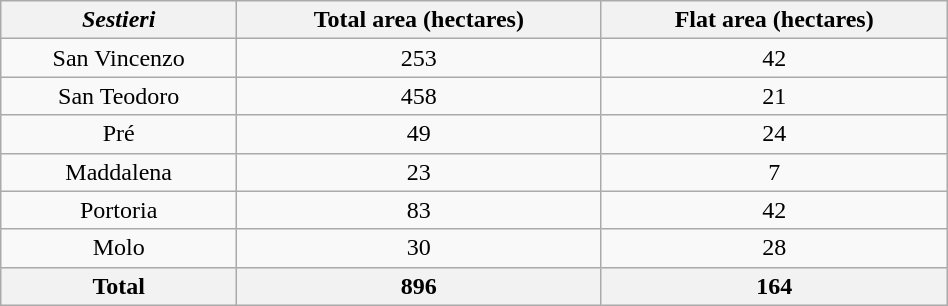<table class="wikitable" style="width:50%;text-align:center">
<tr>
<th><em>Sestieri</em></th>
<th>Total area (hectares)</th>
<th>Flat area (hectares)</th>
</tr>
<tr>
<td>San Vincenzo</td>
<td>253</td>
<td>42</td>
</tr>
<tr>
<td>San Teodoro</td>
<td>458</td>
<td>21</td>
</tr>
<tr>
<td>Pré</td>
<td>49</td>
<td>24</td>
</tr>
<tr>
<td>Maddalena</td>
<td>23</td>
<td>7</td>
</tr>
<tr>
<td>Portoria</td>
<td>83</td>
<td>42</td>
</tr>
<tr>
<td>Molo</td>
<td>30</td>
<td>28</td>
</tr>
<tr>
<th>Total</th>
<th>896</th>
<th>164</th>
</tr>
</table>
